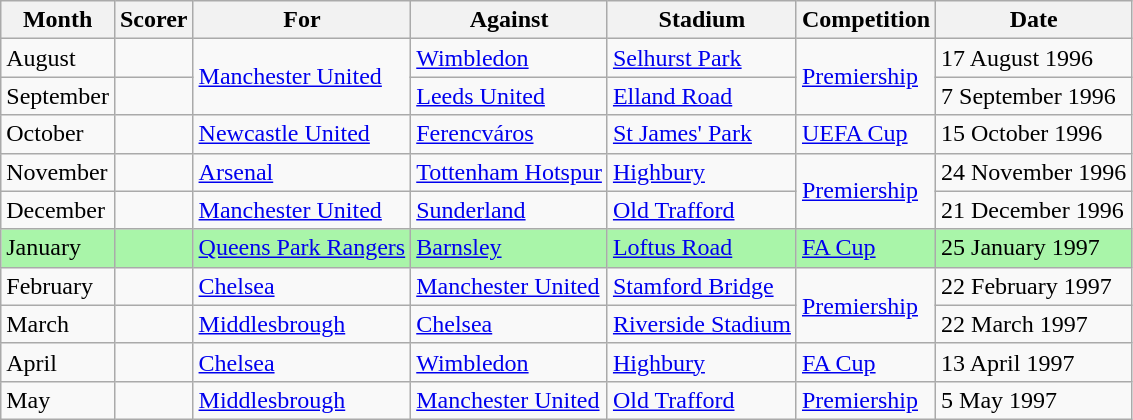<table class="wikitable">
<tr>
<th>Month</th>
<th>Scorer</th>
<th>For</th>
<th>Against</th>
<th>Stadium</th>
<th>Competition</th>
<th>Date</th>
</tr>
<tr>
<td>August</td>
<td> </td>
<td rowspan=2><a href='#'>Manchester United</a></td>
<td><a href='#'>Wimbledon</a></td>
<td><a href='#'>Selhurst Park</a></td>
<td rowspan=2><a href='#'>Premiership</a></td>
<td>17 August 1996</td>
</tr>
<tr>
<td>September</td>
<td> </td>
<td><a href='#'>Leeds United</a></td>
<td><a href='#'>Elland Road</a></td>
<td>7 September 1996</td>
</tr>
<tr>
<td>October</td>
<td> </td>
<td><a href='#'>Newcastle United</a></td>
<td><a href='#'>Ferencváros</a></td>
<td><a href='#'>St James' Park</a></td>
<td><a href='#'>UEFA Cup</a></td>
<td>15 October 1996</td>
</tr>
<tr>
<td>November</td>
<td> </td>
<td><a href='#'>Arsenal</a></td>
<td><a href='#'>Tottenham Hotspur</a></td>
<td><a href='#'>Highbury</a></td>
<td rowspan=2><a href='#'>Premiership</a></td>
<td>24 November 1996</td>
</tr>
<tr>
<td>December</td>
<td> </td>
<td><a href='#'>Manchester United</a></td>
<td><a href='#'>Sunderland</a></td>
<td><a href='#'>Old Trafford</a></td>
<td>21 December 1996</td>
</tr>
<tr>
<td bgcolor=#A9F5A9>January</td>
<td bgcolor=#A9F5A9> </td>
<td bgcolor=#A9F5A9><a href='#'>Queens Park Rangers</a></td>
<td bgcolor=#A9F5A9><a href='#'>Barnsley</a></td>
<td bgcolor=#A9F5A9><a href='#'>Loftus Road</a></td>
<td bgcolor=#A9F5A9><a href='#'>FA Cup</a></td>
<td bgcolor=#A9F5A9>25 January 1997</td>
</tr>
<tr>
<td>February</td>
<td> </td>
<td><a href='#'>Chelsea</a></td>
<td><a href='#'>Manchester United</a></td>
<td><a href='#'>Stamford Bridge</a></td>
<td rowspan=2><a href='#'>Premiership</a></td>
<td>22 February 1997</td>
</tr>
<tr>
<td>March</td>
<td> </td>
<td><a href='#'>Middlesbrough</a></td>
<td><a href='#'>Chelsea</a></td>
<td><a href='#'>Riverside Stadium</a></td>
<td>22 March 1997</td>
</tr>
<tr>
<td>April</td>
<td> </td>
<td><a href='#'>Chelsea</a></td>
<td><a href='#'>Wimbledon</a></td>
<td><a href='#'>Highbury</a></td>
<td><a href='#'>FA Cup</a></td>
<td>13 April 1997</td>
</tr>
<tr>
<td>May</td>
<td> </td>
<td><a href='#'>Middlesbrough</a></td>
<td><a href='#'>Manchester United</a></td>
<td><a href='#'>Old Trafford</a></td>
<td><a href='#'>Premiership</a></td>
<td>5 May 1997</td>
</tr>
</table>
